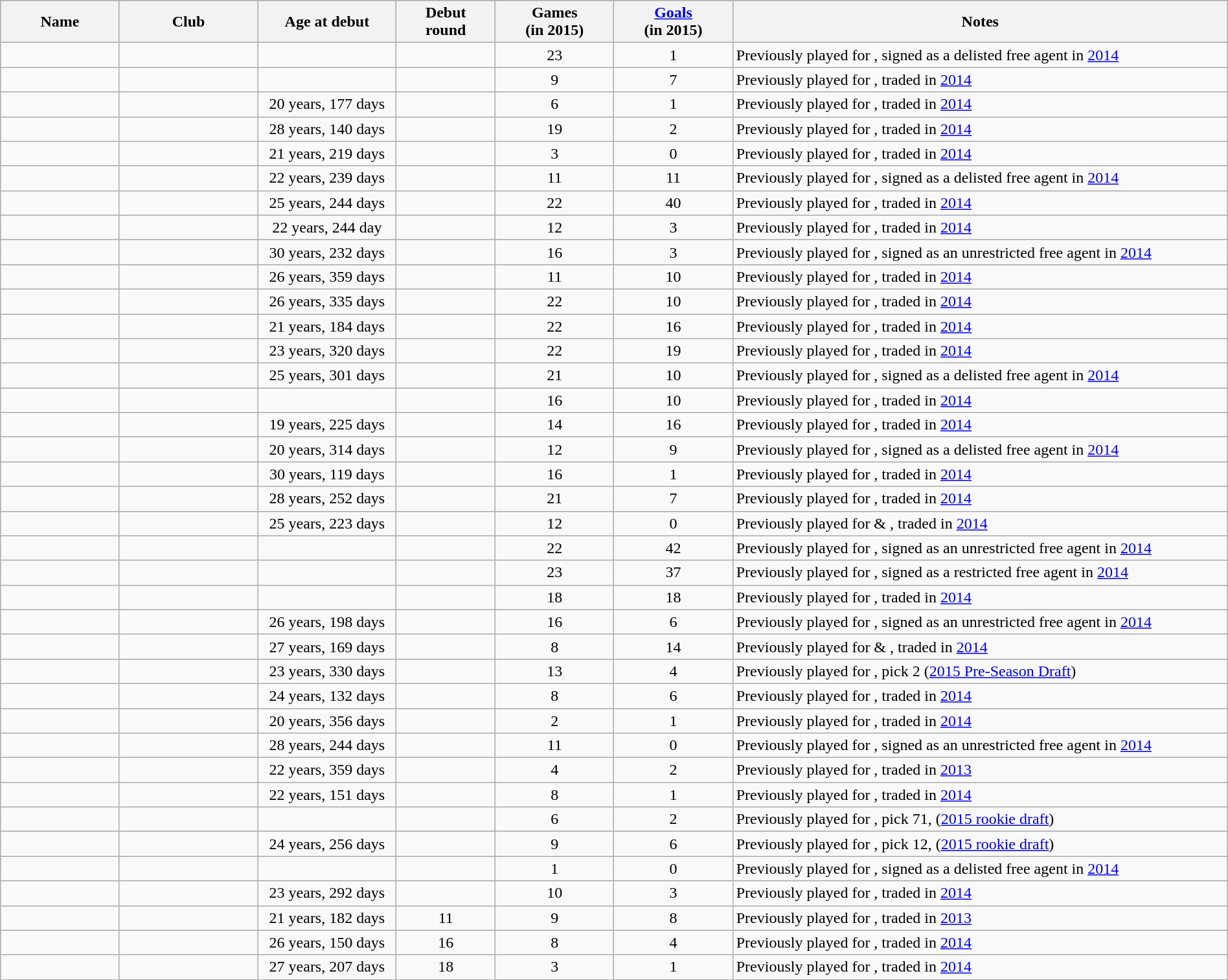<table class="wikitable sortable" style="width:100%; text-align: center;">
<tr style="background:#efefef;">
<th style="width:6%;">Name</th>
<th width=7%>Club</th>
<th style="width:7%;">Age at debut</th>
<th width=5%>Debut<br>round</th>
<th width=6%>Games<br>(in 2015)</th>
<th width=6%><a href='#'>Goals</a><br>(in 2015)</th>
<th style="width:25%;">Notes</th>
</tr>
<tr>
<td align="left"></td>
<td></td>
<td></td>
<td></td>
<td>23</td>
<td>1</td>
<td align="left">Previously played for , signed as a delisted free agent in <a href='#'>2014</a></td>
</tr>
<tr>
<td align="left"></td>
<td></td>
<td></td>
<td></td>
<td>9</td>
<td>7</td>
<td align="left">Previously played for , traded in <a href='#'>2014</a></td>
</tr>
<tr>
<td align="left"></td>
<td></td>
<td>20 years, 177 days</td>
<td></td>
<td>6</td>
<td>1</td>
<td align="left">Previously played for , traded in <a href='#'>2014</a></td>
</tr>
<tr>
<td align="left"></td>
<td></td>
<td>28 years, 140 days</td>
<td></td>
<td>19</td>
<td>2</td>
<td align="left">Previously played for , traded in <a href='#'>2014</a></td>
</tr>
<tr>
<td align="left"></td>
<td></td>
<td>21 years, 219 days</td>
<td></td>
<td>3</td>
<td>0</td>
<td align="left">Previously played for , traded in <a href='#'>2014</a></td>
</tr>
<tr>
<td align="left"></td>
<td></td>
<td>22 years, 239 days</td>
<td></td>
<td>11</td>
<td>11</td>
<td align="left">Previously played for , signed as a delisted free agent in <a href='#'>2014</a></td>
</tr>
<tr>
<td align="left"></td>
<td></td>
<td>25 years, 244 days</td>
<td></td>
<td>22</td>
<td>40</td>
<td align="left">Previously played for , traded in <a href='#'>2014</a></td>
</tr>
<tr>
<td align="left"></td>
<td></td>
<td>22 years, 244 day</td>
<td></td>
<td>12</td>
<td>3</td>
<td align="left">Previously played for , traded in <a href='#'>2014</a></td>
</tr>
<tr>
<td align="left"></td>
<td></td>
<td>30 years, 232 days</td>
<td></td>
<td>16</td>
<td>3</td>
<td align="left">Previously played for , signed as an unrestricted free agent in <a href='#'>2014</a></td>
</tr>
<tr>
<td align="left"></td>
<td></td>
<td>26 years, 359 days</td>
<td></td>
<td>11</td>
<td>10</td>
<td align="left">Previously played for , traded in <a href='#'>2014</a></td>
</tr>
<tr>
<td align="left"></td>
<td></td>
<td>26 years, 335 days</td>
<td></td>
<td>22</td>
<td>10</td>
<td align="left">Previously played for , traded in <a href='#'>2014</a></td>
</tr>
<tr>
<td align="left"></td>
<td></td>
<td>21 years, 184 days</td>
<td></td>
<td>22</td>
<td>16</td>
<td align="left">Previously played for , traded in <a href='#'>2014</a></td>
</tr>
<tr>
<td align="left"></td>
<td></td>
<td>23 years, 320 days</td>
<td></td>
<td>22</td>
<td>19</td>
<td align="left">Previously played for , traded in <a href='#'>2014</a></td>
</tr>
<tr>
<td align="left"></td>
<td></td>
<td>25 years, 301 days</td>
<td></td>
<td>21</td>
<td>10</td>
<td align="left">Previously played for , signed as a delisted free agent in <a href='#'>2014</a></td>
</tr>
<tr>
<td align="left"></td>
<td></td>
<td></td>
<td></td>
<td>16</td>
<td>10</td>
<td align="left">Previously played for , traded in <a href='#'>2014</a></td>
</tr>
<tr>
<td align="left"></td>
<td></td>
<td>19 years, 225 days</td>
<td></td>
<td>14</td>
<td>16</td>
<td align="left">Previously played for , traded in <a href='#'>2014</a></td>
</tr>
<tr>
<td align="left"></td>
<td></td>
<td>20 years, 314 days</td>
<td></td>
<td>12</td>
<td>9</td>
<td align="left">Previously played for , signed as a delisted free agent in <a href='#'>2014</a></td>
</tr>
<tr>
<td align="left"></td>
<td></td>
<td>30 years, 119 days</td>
<td></td>
<td>16</td>
<td>1</td>
<td align="left">Previously played for , traded in <a href='#'>2014</a></td>
</tr>
<tr>
<td align="left"></td>
<td></td>
<td>28 years, 252 days</td>
<td></td>
<td>21</td>
<td>7</td>
<td align="left">Previously played for , traded in <a href='#'>2014</a></td>
</tr>
<tr>
<td align="left"></td>
<td></td>
<td>25 years, 223 days</td>
<td></td>
<td>12</td>
<td>0</td>
<td align="left">Previously played for  & , traded in <a href='#'>2014</a></td>
</tr>
<tr>
<td align="left"></td>
<td></td>
<td></td>
<td></td>
<td>22</td>
<td>42</td>
<td align="left">Previously played for , signed as an unrestricted free agent in <a href='#'>2014</a></td>
</tr>
<tr>
<td align="left"></td>
<td></td>
<td></td>
<td></td>
<td>23</td>
<td>37</td>
<td align="left">Previously played for , signed as a restricted free agent in <a href='#'>2014</a></td>
</tr>
<tr>
<td align="left"></td>
<td></td>
<td></td>
<td></td>
<td>18</td>
<td>18</td>
<td align="left">Previously played for , traded in <a href='#'>2014</a></td>
</tr>
<tr>
<td align="left"></td>
<td></td>
<td>26 years, 198 days</td>
<td></td>
<td>16</td>
<td>6</td>
<td align="left">Previously played for , signed as an unrestricted free agent in <a href='#'>2014</a></td>
</tr>
<tr>
<td align="left"></td>
<td></td>
<td>27 years, 169 days</td>
<td></td>
<td>8</td>
<td>14</td>
<td align="left">Previously played for  & , traded in <a href='#'>2014</a></td>
</tr>
<tr>
<td align="left"></td>
<td></td>
<td>23 years, 330 days</td>
<td></td>
<td>13</td>
<td>4</td>
<td align="left">Previously played for , pick 2 (<a href='#'>2015 Pre-Season Draft</a>)</td>
</tr>
<tr>
<td align="left"></td>
<td></td>
<td>24 years, 132 days</td>
<td></td>
<td>8</td>
<td>6</td>
<td align="left">Previously played for , traded in <a href='#'>2014</a></td>
</tr>
<tr>
<td align="left"></td>
<td></td>
<td>20 years, 356 days</td>
<td></td>
<td>2</td>
<td>1</td>
<td align="left">Previously played for , traded in <a href='#'>2014</a></td>
</tr>
<tr>
<td align="left"></td>
<td></td>
<td>28 years, 244 days</td>
<td></td>
<td>11</td>
<td>0</td>
<td align="left">Previously played for , signed as an unrestricted free agent in <a href='#'>2014</a></td>
</tr>
<tr>
<td align="left"></td>
<td></td>
<td>22 years, 359 days</td>
<td></td>
<td>4</td>
<td>2</td>
<td align="left">Previously played for , traded in <a href='#'>2013</a></td>
</tr>
<tr>
<td align="left"></td>
<td></td>
<td>22 years, 151 days</td>
<td></td>
<td>8</td>
<td>1</td>
<td align="left">Previously played for , traded in <a href='#'>2014</a></td>
</tr>
<tr>
<td align="left"></td>
<td></td>
<td></td>
<td></td>
<td>6</td>
<td>2</td>
<td align="left">Previously played for , pick 71, (<a href='#'>2015 rookie draft</a>)</td>
</tr>
<tr>
<td align="left"></td>
<td></td>
<td>24 years, 256 days</td>
<td></td>
<td>9</td>
<td>6</td>
<td align="left">Previously played for , pick 12, (<a href='#'>2015 rookie draft</a>)</td>
</tr>
<tr>
<td align="left"></td>
<td></td>
<td></td>
<td></td>
<td>1</td>
<td>0</td>
<td align="left">Previously played for , signed as a delisted free agent in <a href='#'>2014</a></td>
</tr>
<tr>
<td align="left"></td>
<td></td>
<td>23 years, 292 days</td>
<td></td>
<td>10</td>
<td>3</td>
<td align="left">Previously played for , traded in <a href='#'>2014</a></td>
</tr>
<tr>
<td align="left"></td>
<td></td>
<td>21 years, 182 days</td>
<td>11</td>
<td>9</td>
<td>8</td>
<td align="left">Previously played for , traded in <a href='#'>2013</a></td>
</tr>
<tr>
<td align="left"></td>
<td></td>
<td>26 years, 150 days</td>
<td>16</td>
<td>8</td>
<td>4</td>
<td align="left">Previously played for , traded in <a href='#'>2014</a></td>
</tr>
<tr>
<td align="left"></td>
<td></td>
<td>27 years, 207 days</td>
<td>18</td>
<td>3</td>
<td>1</td>
<td align="left">Previously played for , traded in <a href='#'>2014</a></td>
</tr>
</table>
